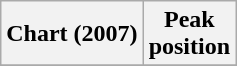<table class="wikitable sortable">
<tr>
<th align="left">Chart (2007)</th>
<th align="center">Peak<br>position</th>
</tr>
<tr>
</tr>
</table>
